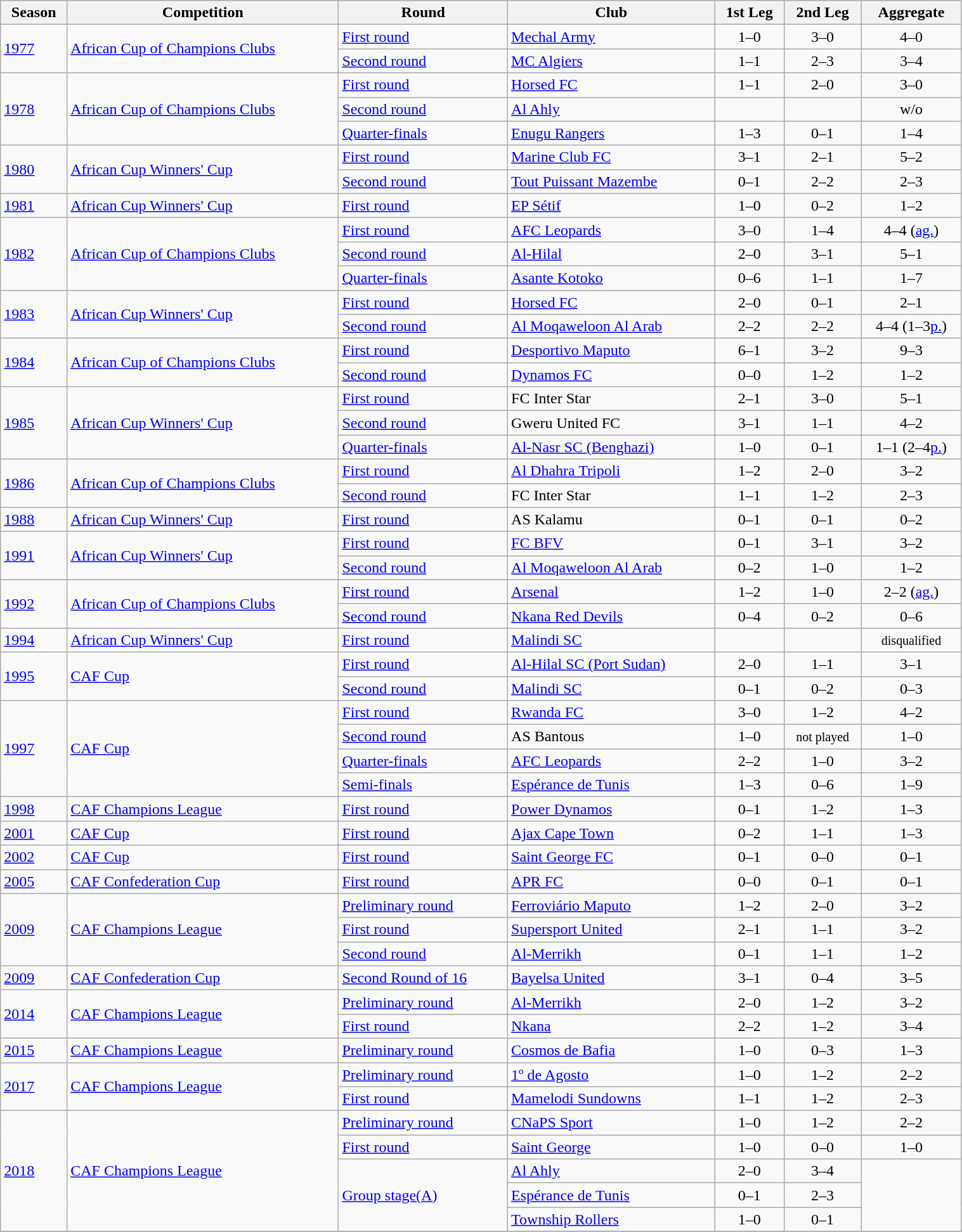<table class="wikitable" style="width:80%; font-size:100%">
<tr bgcolor="#efefef">
<th>Season</th>
<th>Competition</th>
<th>Round</th>
<th>Club</th>
<th>1st Leg</th>
<th>2nd Leg</th>
<th>Aggregate</th>
</tr>
<tr>
<td rowspan="2"><a href='#'>1977</a></td>
<td rowspan="2"><a href='#'>African Cup of Champions Clubs</a></td>
<td><a href='#'>First round</a></td>
<td> <a href='#'>Mechal Army</a></td>
<td style="text-align:center;">1–0</td>
<td style="text-align:center;">3–0</td>
<td style="text-align:center;">4–0</td>
</tr>
<tr>
<td><a href='#'>Second round</a></td>
<td> <a href='#'>MC Algiers</a></td>
<td style="text-align:center;">1–1</td>
<td style="text-align:center;">2–3</td>
<td style="text-align:center;">3–4</td>
</tr>
<tr>
<td rowspan="3"><a href='#'>1978</a></td>
<td rowspan="3"><a href='#'>African Cup of Champions Clubs</a></td>
<td><a href='#'>First round</a></td>
<td> <a href='#'>Horsed FC</a></td>
<td style="text-align:center;">1–1</td>
<td style="text-align:center;">2–0</td>
<td style="text-align:center;">3–0</td>
</tr>
<tr>
<td><a href='#'>Second round</a></td>
<td> <a href='#'>Al Ahly</a></td>
<td style="text-align:center;"></td>
<td style="text-align:center;"></td>
<td style="text-align:center;">w/o</td>
</tr>
<tr>
<td><a href='#'>Quarter-finals</a></td>
<td> <a href='#'>Enugu Rangers</a></td>
<td style="text-align:center;">1–3</td>
<td style="text-align:center;">0–1</td>
<td style="text-align:center;">1–4</td>
</tr>
<tr>
<td rowspan="2"><a href='#'>1980</a></td>
<td rowspan="2"><a href='#'>African Cup Winners' Cup</a></td>
<td><a href='#'>First round</a></td>
<td> <a href='#'>Marine Club FC</a></td>
<td style="text-align:center;">3–1</td>
<td style="text-align:center;">2–1</td>
<td style="text-align:center;">5–2</td>
</tr>
<tr>
<td><a href='#'>Second round</a></td>
<td> <a href='#'>Tout Puissant Mazembe</a></td>
<td style="text-align:center;">0–1</td>
<td style="text-align:center;">2–2</td>
<td style="text-align:center;">2–3</td>
</tr>
<tr>
<td><a href='#'>1981</a></td>
<td><a href='#'>African Cup Winners' Cup</a></td>
<td><a href='#'>First round</a></td>
<td> <a href='#'>EP Sétif</a></td>
<td style="text-align:center;">1–0</td>
<td style="text-align:center;">0–2</td>
<td style="text-align:center;">1–2</td>
</tr>
<tr>
<td rowspan="3"><a href='#'>1982</a></td>
<td rowspan="3"><a href='#'>African Cup of Champions Clubs</a></td>
<td><a href='#'>First round</a></td>
<td> <a href='#'>AFC Leopards</a></td>
<td style="text-align:center;">3–0</td>
<td style="text-align:center;">1–4</td>
<td style="text-align:center;">4–4 (<a href='#'>ag.</a>)</td>
</tr>
<tr>
<td><a href='#'>Second round</a></td>
<td> <a href='#'>Al-Hilal</a></td>
<td style="text-align:center;">2–0</td>
<td style="text-align:center;">3–1</td>
<td style="text-align:center;">5–1</td>
</tr>
<tr>
<td><a href='#'>Quarter-finals</a></td>
<td> <a href='#'>Asante Kotoko</a></td>
<td style="text-align:center;">0–6</td>
<td style="text-align:center;">1–1</td>
<td style="text-align:center;">1–7</td>
</tr>
<tr>
<td rowspan="2"><a href='#'>1983</a></td>
<td rowspan="2"><a href='#'>African Cup Winners' Cup</a></td>
<td><a href='#'>First round</a></td>
<td> <a href='#'>Horsed FC</a></td>
<td style="text-align:center;">2–0</td>
<td style="text-align:center;">0–1</td>
<td style="text-align:center;">2–1</td>
</tr>
<tr>
<td><a href='#'>Second round</a></td>
<td> <a href='#'>Al Moqaweloon Al Arab</a></td>
<td style="text-align:center;">2–2</td>
<td style="text-align:center;">2–2</td>
<td style="text-align:center;">4–4 (1–3<a href='#'>p.</a>)</td>
</tr>
<tr>
<td rowspan="2"><a href='#'>1984</a></td>
<td rowspan="2"><a href='#'>African Cup of Champions Clubs</a></td>
<td><a href='#'>First round</a></td>
<td> <a href='#'>Desportivo Maputo</a></td>
<td style="text-align:center;">6–1</td>
<td style="text-align:center;">3–2</td>
<td style="text-align:center;">9–3</td>
</tr>
<tr>
<td><a href='#'>Second round</a></td>
<td> <a href='#'>Dynamos FC</a></td>
<td style="text-align:center;">0–0</td>
<td style="text-align:center;">1–2</td>
<td style="text-align:center;">1–2</td>
</tr>
<tr>
<td rowspan="3"><a href='#'>1985</a></td>
<td rowspan="3"><a href='#'>African Cup Winners' Cup</a></td>
<td><a href='#'>First round</a></td>
<td> FC Inter Star</td>
<td style="text-align:center;">2–1</td>
<td style="text-align:center;">3–0</td>
<td style="text-align:center;">5–1</td>
</tr>
<tr>
<td><a href='#'>Second round</a></td>
<td> Gweru United FC</td>
<td style="text-align:center;">3–1</td>
<td style="text-align:center;">1–1</td>
<td style="text-align:center;">4–2</td>
</tr>
<tr>
<td><a href='#'>Quarter-finals</a></td>
<td> <a href='#'>Al-Nasr SC (Benghazi)</a></td>
<td style="text-align:center;">1–0</td>
<td style="text-align:center;">0–1</td>
<td style="text-align:center;">1–1 (2–4<a href='#'>p.</a>)</td>
</tr>
<tr>
<td rowspan="2"><a href='#'>1986</a></td>
<td rowspan="2"><a href='#'>African Cup of Champions Clubs</a></td>
<td><a href='#'>First round</a></td>
<td> <a href='#'>Al Dhahra Tripoli</a></td>
<td style="text-align:center;">1–2</td>
<td style="text-align:center;">2–0</td>
<td style="text-align:center;">3–2</td>
</tr>
<tr>
<td><a href='#'>Second round</a></td>
<td> FC Inter Star</td>
<td style="text-align:center;">1–1</td>
<td style="text-align:center;">1–2</td>
<td style="text-align:center;">2–3</td>
</tr>
<tr>
<td><a href='#'>1988</a></td>
<td><a href='#'>African Cup Winners' Cup</a></td>
<td><a href='#'>First round</a></td>
<td> AS Kalamu</td>
<td style="text-align:center;">0–1</td>
<td style="text-align:center;">0–1</td>
<td style="text-align:center;">0–2</td>
</tr>
<tr>
<td rowspan="2"><a href='#'>1991</a></td>
<td rowspan="2"><a href='#'>African Cup Winners' Cup</a></td>
<td><a href='#'>First round</a></td>
<td><a href='#'>FC BFV</a></td>
<td style="text-align:center;">0–1</td>
<td style="text-align:center;">3–1</td>
<td style="text-align:center;">3–2</td>
</tr>
<tr>
<td><a href='#'>Second round</a></td>
<td> <a href='#'>Al Moqaweloon Al Arab</a></td>
<td style="text-align:center;">0–2</td>
<td style="text-align:center;">1–0</td>
<td style="text-align:center;">1–2</td>
</tr>
<tr>
<td rowspan="2"><a href='#'>1992</a></td>
<td rowspan="2"><a href='#'>African Cup of Champions Clubs</a></td>
<td><a href='#'>First round</a></td>
<td> <a href='#'>Arsenal</a></td>
<td style="text-align:center;">1–2</td>
<td style="text-align:center;">1–0</td>
<td style="text-align:center;">2–2 (<a href='#'>ag.</a>)</td>
</tr>
<tr>
<td><a href='#'>Second round</a></td>
<td> <a href='#'>Nkana Red Devils</a></td>
<td style="text-align:center;">0–4</td>
<td style="text-align:center;">0–2</td>
<td style="text-align:center;">0–6</td>
</tr>
<tr>
<td><a href='#'>1994</a></td>
<td><a href='#'>African Cup Winners' Cup</a></td>
<td><a href='#'>First round</a></td>
<td> <a href='#'>Malindi SC</a></td>
<td style="text-align:center;"></td>
<td style="text-align:center;"></td>
<td style="text-align:center;"><small>disqualified</small></td>
</tr>
<tr>
<td rowspan="2"><a href='#'>1995</a></td>
<td rowspan="2"><a href='#'>CAF Cup</a></td>
<td><a href='#'>First round</a></td>
<td> <a href='#'>Al-Hilal SC (Port Sudan)</a></td>
<td style="text-align:center;">2–0</td>
<td style="text-align:center;">1–1</td>
<td style="text-align:center;">3–1</td>
</tr>
<tr>
<td><a href='#'>Second round</a></td>
<td> <a href='#'>Malindi SC</a></td>
<td style="text-align:center;">0–1</td>
<td style="text-align:center;">0–2</td>
<td style="text-align:center;">0–3</td>
</tr>
<tr>
<td rowspan="4"><a href='#'>1997</a></td>
<td rowspan="4"><a href='#'>CAF Cup</a></td>
<td><a href='#'>First round</a></td>
<td> <a href='#'>Rwanda FC</a></td>
<td style="text-align:center;">3–0</td>
<td style="text-align:center;">1–2</td>
<td style="text-align:center;">4–2</td>
</tr>
<tr>
<td><a href='#'>Second round</a></td>
<td> AS Bantous</td>
<td style="text-align:center;">1–0</td>
<td style="text-align:center;"><small>not played</small></td>
<td style="text-align:center;">1–0</td>
</tr>
<tr>
<td><a href='#'>Quarter-finals</a></td>
<td> <a href='#'>AFC Leopards</a></td>
<td style="text-align:center;">2–2</td>
<td style="text-align:center;">1–0</td>
<td style="text-align:center;">3–2</td>
</tr>
<tr>
<td><a href='#'>Semi-finals</a></td>
<td> <a href='#'>Espérance de Tunis</a></td>
<td style="text-align:center;">1–3</td>
<td style="text-align:center;">0–6</td>
<td style="text-align:center;">1–9</td>
</tr>
<tr>
<td><a href='#'>1998</a></td>
<td><a href='#'>CAF Champions League</a></td>
<td><a href='#'>First round</a></td>
<td> <a href='#'>Power Dynamos</a></td>
<td style="text-align:center;">0–1</td>
<td style="text-align:center;">1–2</td>
<td style="text-align:center;">1–3</td>
</tr>
<tr>
<td><a href='#'>2001</a></td>
<td><a href='#'>CAF Cup</a></td>
<td><a href='#'>First round</a></td>
<td> <a href='#'>Ajax Cape Town</a></td>
<td style="text-align:center;">0–2</td>
<td style="text-align:center;">1–1</td>
<td style="text-align:center;">1–3</td>
</tr>
<tr>
<td><a href='#'>2002</a></td>
<td><a href='#'>CAF Cup</a></td>
<td><a href='#'>First round</a></td>
<td> <a href='#'>Saint George FC</a></td>
<td style="text-align:center;">0–1</td>
<td style="text-align:center;">0–0</td>
<td style="text-align:center;">0–1</td>
</tr>
<tr>
<td><a href='#'>2005</a></td>
<td><a href='#'>CAF Confederation Cup</a></td>
<td><a href='#'>First round</a></td>
<td> <a href='#'>APR FC</a></td>
<td style="text-align:center;">0–0</td>
<td style="text-align:center;">0–1</td>
<td style="text-align:center;">0–1</td>
</tr>
<tr>
<td rowspan="3"><a href='#'>2009</a></td>
<td rowspan="3"><a href='#'>CAF Champions League</a></td>
<td><a href='#'>Preliminary round</a></td>
<td> <a href='#'>Ferroviário Maputo</a></td>
<td style="text-align:center;">1–2</td>
<td style="text-align:center;">2–0</td>
<td style="text-align:center;">3–2</td>
</tr>
<tr>
<td><a href='#'>First round</a></td>
<td> <a href='#'>Supersport United</a></td>
<td style="text-align:center;">2–1</td>
<td style="text-align:center;">1–1</td>
<td style="text-align:center;">3–2</td>
</tr>
<tr>
<td><a href='#'>Second round</a></td>
<td> <a href='#'>Al-Merrikh</a></td>
<td style="text-align:center;">0–1</td>
<td style="text-align:center;">1–1</td>
<td style="text-align:center;">1–2</td>
</tr>
<tr>
<td><a href='#'>2009</a></td>
<td><a href='#'>CAF Confederation Cup</a></td>
<td><a href='#'>Second Round of 16</a></td>
<td> <a href='#'>Bayelsa United</a></td>
<td style="text-align:center;">3–1</td>
<td style="text-align:center;">0–4</td>
<td style="text-align:center;">3–5</td>
</tr>
<tr>
<td rowspan="2"><a href='#'>2014</a></td>
<td rowspan="2"><a href='#'>CAF Champions League</a></td>
<td><a href='#'>Preliminary round</a></td>
<td> <a href='#'>Al-Merrikh</a></td>
<td style="text-align:center;">2–0</td>
<td style="text-align:center;">1–2</td>
<td style="text-align:center;">3–2</td>
</tr>
<tr>
<td><a href='#'>First round</a></td>
<td> <a href='#'>Nkana</a></td>
<td style="text-align:center;">2–2</td>
<td style="text-align:center;">1–2</td>
<td style="text-align:center;">3–4</td>
</tr>
<tr>
<td><a href='#'>2015</a></td>
<td><a href='#'>CAF Champions League</a></td>
<td><a href='#'>Preliminary round</a></td>
<td> <a href='#'>Cosmos de Bafia</a></td>
<td style="text-align:center;">1–0</td>
<td style="text-align:center;">0–3</td>
<td style="text-align:center;">1–3</td>
</tr>
<tr>
<td rowspan="2"><a href='#'>2017</a></td>
<td rowspan="2"><a href='#'>CAF Champions League</a></td>
<td><a href='#'>Preliminary round</a></td>
<td> <a href='#'>1º de Agosto</a></td>
<td style="text-align:center;">1–0</td>
<td style="text-align:center;">1–2</td>
<td style="text-align:center;">2–2</td>
</tr>
<tr>
<td><a href='#'>First round</a></td>
<td> <a href='#'>Mamelodi Sundowns</a></td>
<td style="text-align:center;">1–1</td>
<td style="text-align:center;">1–2</td>
<td style="text-align:center;">2–3</td>
</tr>
<tr>
<td rowspan=5 align=left><a href='#'>2018</a></td>
<td rowspan=5><a href='#'>CAF Champions League</a></td>
<td><a href='#'>Preliminary round</a></td>
<td align=left> <a href='#'>CNaPS Sport</a></td>
<td style="text-align:center;">1–0</td>
<td style="text-align:center;">1–2</td>
<td style="text-align:center;">2–2</td>
</tr>
<tr>
<td><a href='#'>First round</a></td>
<td align=left> <a href='#'>Saint George</a></td>
<td style="text-align:center;">1–0</td>
<td style="text-align:center;">0–0</td>
<td style="text-align:center;">1–0</td>
</tr>
<tr>
<td rowspan="3"><a href='#'>Group stage(A)</a></td>
<td align=left> <a href='#'>Al Ahly</a></td>
<td style="text-align:center;">2–0</td>
<td style="text-align:center;">3–4</td>
<td rowspan="3" style="text-align:center;"></td>
</tr>
<tr>
<td align=left> <a href='#'>Espérance de Tunis</a></td>
<td style="text-align:center;">0–1</td>
<td style="text-align:center;">2–3</td>
</tr>
<tr>
<td align=left> <a href='#'>Township Rollers</a></td>
<td style="text-align:center;">1–0</td>
<td style="text-align:center;">0–1</td>
</tr>
<tr>
</tr>
</table>
